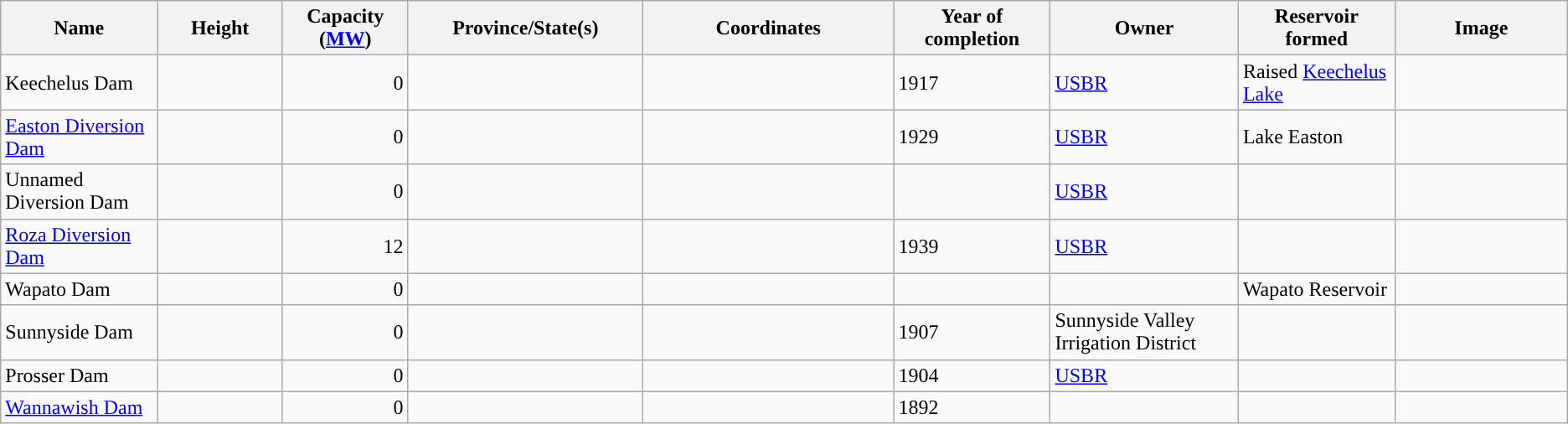<table class="wikitable sortable" border="1">
<tr>
<th width="10%">Name</th>
<th width="8%">Height</th>
<th width="8%">Capacity (<a href='#'>MW</a>)</th>
<th width="15%">Province/State(s)</th>
<th width="16%">Coordinates</th>
<th width="10%">Year of completion</th>
<th width="12%">Owner</th>
<th width="10%">Reservoir formed</th>
<th>Image</th>
</tr>
<tr>
<td>Keechelus Dam</td>
<td></td>
<td align="right">0</td>
<td></td>
<td></td>
<td>1917</td>
<td><a href='#'>USBR</a></td>
<td>Raised <a href='#'>Keechelus Lake</a></td>
<td></td>
</tr>
<tr>
<td><a href='#'>Easton Diversion Dam</a></td>
<td></td>
<td align="right">0</td>
<td></td>
<td></td>
<td>1929</td>
<td><a href='#'>USBR</a></td>
<td>Lake Easton</td>
<td></td>
</tr>
<tr>
<td>Unnamed Diversion Dam</td>
<td></td>
<td align="right">0</td>
<td></td>
<td></td>
<td></td>
<td><a href='#'>USBR</a></td>
<td></td>
<td></td>
</tr>
<tr>
<td><a href='#'>Roza Diversion Dam</a></td>
<td></td>
<td align="right">12</td>
<td></td>
<td></td>
<td>1939</td>
<td><a href='#'>USBR</a></td>
<td></td>
<td></td>
</tr>
<tr>
<td>Wapato Dam</td>
<td></td>
<td align="right">0</td>
<td></td>
<td></td>
<td></td>
<td></td>
<td>Wapato Reservoir</td>
<td></td>
</tr>
<tr>
<td>Sunnyside Dam</td>
<td></td>
<td align="right">0</td>
<td></td>
<td></td>
<td>1907</td>
<td>Sunnyside Valley Irrigation District</td>
<td></td>
<td></td>
</tr>
<tr>
<td>Prosser Dam</td>
<td></td>
<td align="right">0</td>
<td></td>
<td></td>
<td>1904</td>
<td><a href='#'>USBR</a></td>
<td></td>
<td></td>
</tr>
<tr>
<td><a href='#'>Wannawish Dam</a></td>
<td></td>
<td align="right">0</td>
<td></td>
<td></td>
<td>1892</td>
<td></td>
<td></td>
<td></td>
</tr>
</table>
